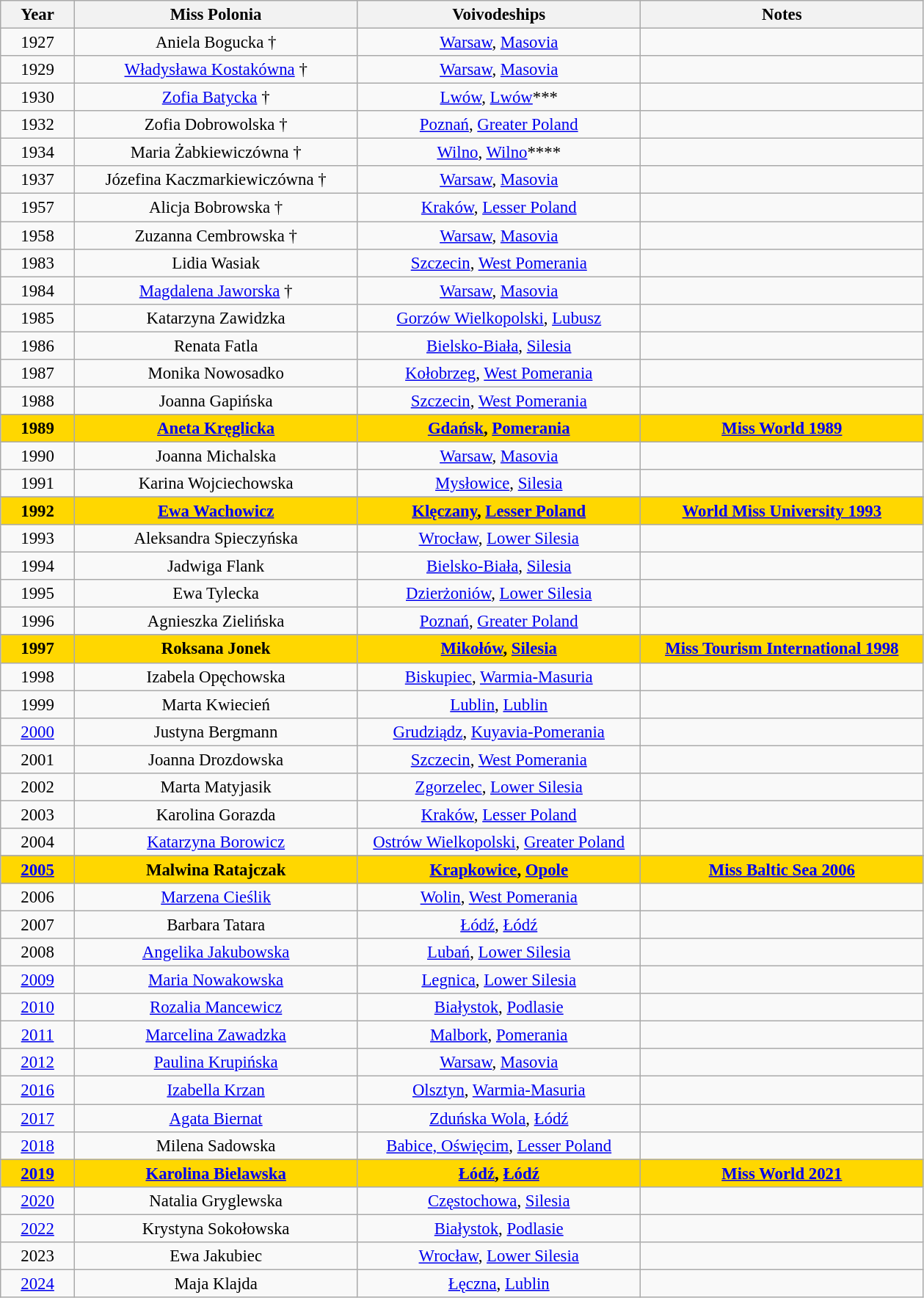<table class="wikitable sortable" style="font-size: 95%; text-align:center">
<tr>
<th width="60">Year</th>
<th width="250">Miss Polonia</th>
<th width="250">Voivodeships</th>
<th width="250">Notes</th>
</tr>
<tr>
<td>1927</td>
<td>Aniela Bogucka †</td>
<td><a href='#'>Warsaw</a>, <a href='#'>Masovia</a></td>
<td></td>
</tr>
<tr>
<td>1929</td>
<td><a href='#'>Władysława Kostakówna</a>  †</td>
<td><a href='#'>Warsaw</a>, <a href='#'>Masovia</a></td>
<td></td>
</tr>
<tr>
<td>1930</td>
<td><a href='#'>Zofia Batycka</a>  †</td>
<td><a href='#'>Lwów</a>, <a href='#'>Lwów</a>***</td>
<td></td>
</tr>
<tr>
<td>1932</td>
<td>Zofia Dobrowolska  †</td>
<td><a href='#'>Poznań</a>, <a href='#'>Greater Poland</a></td>
<td></td>
</tr>
<tr>
<td>1934</td>
<td>Maria Żabkiewiczówna  †</td>
<td><a href='#'>Wilno</a>, <a href='#'>Wilno</a>****</td>
<td></td>
</tr>
<tr>
<td>1937</td>
<td>Józefina Kaczmarkiewiczówna  †</td>
<td><a href='#'>Warsaw</a>, <a href='#'>Masovia</a></td>
<td></td>
</tr>
<tr>
<td>1957</td>
<td>Alicja Bobrowska †</td>
<td><a href='#'>Kraków</a>, <a href='#'>Lesser Poland</a></td>
<td></td>
</tr>
<tr>
<td>1958</td>
<td>Zuzanna Cembrowska †</td>
<td><a href='#'>Warsaw</a>, <a href='#'>Masovia</a></td>
<td></td>
</tr>
<tr>
<td>1983</td>
<td>Lidia Wasiak</td>
<td><a href='#'>Szczecin</a>, <a href='#'>West Pomerania</a></td>
<td></td>
</tr>
<tr>
<td>1984</td>
<td><a href='#'>Magdalena Jaworska</a>  †</td>
<td><a href='#'>Warsaw</a>, <a href='#'>Masovia</a></td>
<td></td>
</tr>
<tr>
<td>1985</td>
<td>Katarzyna Zawidzka</td>
<td><a href='#'>Gorzów Wielkopolski</a>, <a href='#'>Lubusz</a></td>
<td></td>
</tr>
<tr>
<td>1986</td>
<td>Renata Fatla</td>
<td><a href='#'>Bielsko-Biała</a>, <a href='#'>Silesia</a></td>
<td></td>
</tr>
<tr>
<td>1987</td>
<td>Monika Nowosadko</td>
<td><a href='#'>Kołobrzeg</a>, <a href='#'>West Pomerania</a></td>
<td></td>
</tr>
<tr>
<td>1988</td>
<td>Joanna Gapińska</td>
<td><a href='#'>Szczecin</a>, <a href='#'>West Pomerania</a></td>
<td></td>
</tr>
<tr>
</tr>
<tr style="background-color:gold; font-weight: bold">
<td>1989</td>
<td><a href='#'>Aneta Kręglicka</a></td>
<td><a href='#'>Gdańsk</a>, <a href='#'>Pomerania</a></td>
<td><a href='#'>Miss World 1989</a></td>
</tr>
<tr>
<td>1990</td>
<td>Joanna Michalska</td>
<td><a href='#'>Warsaw</a>, <a href='#'>Masovia</a></td>
<td></td>
</tr>
<tr>
<td>1991</td>
<td>Karina Wojciechowska</td>
<td><a href='#'>Mysłowice</a>, <a href='#'>Silesia</a></td>
<td></td>
</tr>
<tr>
</tr>
<tr style="background-color:gold; font-weight: bold">
<td>1992</td>
<td><a href='#'>Ewa Wachowicz</a></td>
<td><a href='#'>Klęczany</a>, <a href='#'>Lesser Poland</a></td>
<td><a href='#'>World Miss University 1993</a></td>
</tr>
<tr>
<td>1993</td>
<td>Aleksandra Spieczyńska</td>
<td><a href='#'>Wrocław</a>, <a href='#'>Lower Silesia</a></td>
<td></td>
</tr>
<tr>
<td>1994</td>
<td>Jadwiga Flank</td>
<td><a href='#'>Bielsko-Biała</a>, <a href='#'>Silesia</a></td>
<td></td>
</tr>
<tr>
<td>1995</td>
<td>Ewa Tylecka</td>
<td><a href='#'>Dzierżoniów</a>, <a href='#'>Lower Silesia</a></td>
<td></td>
</tr>
<tr>
<td>1996</td>
<td>Agnieszka Zielińska</td>
<td><a href='#'>Poznań</a>, <a href='#'>Greater Poland</a></td>
<td></td>
</tr>
<tr>
</tr>
<tr style="background-color:gold; font-weight: bold">
<td>1997</td>
<td>Roksana Jonek</td>
<td><a href='#'>Mikołów</a>, <a href='#'>Silesia</a></td>
<td><a href='#'>Miss Tourism International 1998</a></td>
</tr>
<tr>
<td>1998</td>
<td>Izabela Opęchowska</td>
<td><a href='#'>Biskupiec</a>, <a href='#'>Warmia-Masuria</a></td>
<td></td>
</tr>
<tr>
<td>1999</td>
<td>Marta Kwiecień</td>
<td><a href='#'>Lublin</a>, <a href='#'>Lublin</a></td>
<td></td>
</tr>
<tr>
<td><a href='#'>2000</a></td>
<td>Justyna Bergmann</td>
<td><a href='#'>Grudziądz</a>, <a href='#'>Kuyavia-Pomerania</a></td>
<td></td>
</tr>
<tr>
<td>2001</td>
<td>Joanna Drozdowska</td>
<td><a href='#'>Szczecin</a>, <a href='#'>West Pomerania</a></td>
<td></td>
</tr>
<tr>
<td>2002</td>
<td>Marta Matyjasik</td>
<td><a href='#'>Zgorzelec</a>, <a href='#'>Lower Silesia</a></td>
<td></td>
</tr>
<tr>
<td>2003</td>
<td>Karolina Gorazda</td>
<td><a href='#'>Kraków</a>, <a href='#'>Lesser Poland</a></td>
<td></td>
</tr>
<tr>
<td>2004</td>
<td><a href='#'>Katarzyna Borowicz</a></td>
<td><a href='#'>Ostrów Wielkopolski</a>, <a href='#'>Greater Poland</a></td>
<td></td>
</tr>
<tr>
</tr>
<tr style="background-color:gold; font-weight: bold">
<td><a href='#'>2005</a></td>
<td>Malwina Ratajczak</td>
<td><a href='#'>Krapkowice</a>, <a href='#'>Opole</a></td>
<td><a href='#'>Miss Baltic Sea 2006</a></td>
</tr>
<tr>
<td>2006</td>
<td><a href='#'>Marzena Cieślik</a></td>
<td><a href='#'>Wolin</a>, <a href='#'>West Pomerania</a></td>
<td></td>
</tr>
<tr>
<td>2007</td>
<td>Barbara Tatara</td>
<td><a href='#'>Łódź</a>, <a href='#'>Łódź</a></td>
<td></td>
</tr>
<tr>
<td>2008</td>
<td><a href='#'>Angelika Jakubowska</a></td>
<td><a href='#'>Lubań</a>, <a href='#'>Lower Silesia</a></td>
<td></td>
</tr>
<tr>
<td><a href='#'>2009</a></td>
<td><a href='#'>Maria Nowakowska</a></td>
<td><a href='#'>Legnica</a>, <a href='#'>Lower Silesia</a></td>
<td></td>
</tr>
<tr>
<td><a href='#'>2010</a></td>
<td><a href='#'>Rozalia Mancewicz</a></td>
<td><a href='#'>Białystok</a>, <a href='#'>Podlasie</a></td>
<td></td>
</tr>
<tr>
<td><a href='#'>2011</a></td>
<td><a href='#'>Marcelina Zawadzka</a></td>
<td><a href='#'>Malbork</a>, <a href='#'>Pomerania</a></td>
<td></td>
</tr>
<tr>
<td><a href='#'>2012</a></td>
<td><a href='#'>Paulina Krupińska</a></td>
<td><a href='#'>Warsaw</a>, <a href='#'>Masovia</a></td>
<td></td>
</tr>
<tr>
<td><a href='#'>2016</a></td>
<td><a href='#'>Izabella Krzan</a></td>
<td><a href='#'>Olsztyn</a>, <a href='#'>Warmia-Masuria</a></td>
<td></td>
</tr>
<tr>
<td><a href='#'>2017</a></td>
<td><a href='#'>Agata Biernat</a></td>
<td><a href='#'>Zduńska Wola</a>, <a href='#'>Łódź</a></td>
<td></td>
</tr>
<tr>
<td><a href='#'>2018</a></td>
<td>Milena Sadowska</td>
<td><a href='#'>Babice, Oświęcim</a>, <a href='#'>Lesser Poland</a></td>
<td></td>
</tr>
<tr style="background-color:gold; font-weight: bold">
<td><a href='#'>2019</a></td>
<td><a href='#'>Karolina Bielawska</a></td>
<td><a href='#'>Łódź</a>, <a href='#'>Łódź</a></td>
<td><a href='#'>Miss World 2021</a></td>
</tr>
<tr>
<td><a href='#'>2020</a></td>
<td>Natalia Gryglewska</td>
<td><a href='#'>Częstochowa</a>, <a href='#'>Silesia</a></td>
<td></td>
</tr>
<tr>
<td><a href='#'>2022</a></td>
<td>Krystyna Sokołowska</td>
<td><a href='#'>Białystok</a>, <a href='#'>Podlasie</a></td>
<td></td>
</tr>
<tr>
<td>2023</td>
<td>Ewa Jakubiec</td>
<td><a href='#'>Wrocław</a>, <a href='#'>Lower Silesia</a></td>
<td></td>
</tr>
<tr>
<td><a href='#'>2024</a></td>
<td>Maja Klajda</td>
<td><a href='#'>Łęczna</a>, <a href='#'>Lublin</a></td>
<td></td>
</tr>
</table>
